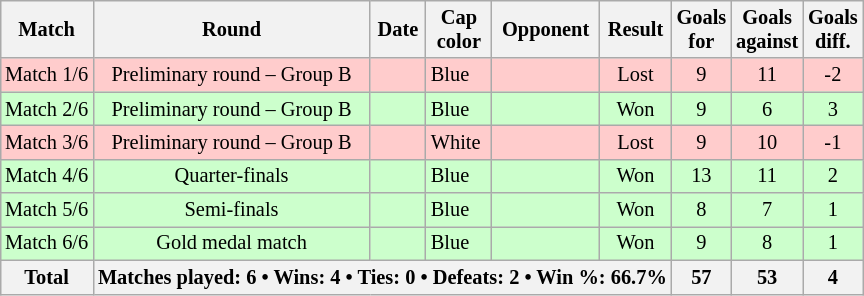<table class="wikitable sortable" style="text-align: center; font-size: 85%; margin-left: 1em;">
<tr>
<th>Match</th>
<th>Round</th>
<th>Date</th>
<th>Cap<br>color</th>
<th>Opponent</th>
<th>Result</th>
<th>Goals<br>for</th>
<th>Goals<br>against</th>
<th>Goals<br>diff.</th>
</tr>
<tr style="background-color: #ffcccc;">
<td>Match 1/6</td>
<td>Preliminary round – Group B</td>
<td style="text-align: right;"></td>
<td style="text-align: left;"> Blue</td>
<td style="text-align: left;"></td>
<td>Lost</td>
<td>9</td>
<td>11</td>
<td>-2</td>
</tr>
<tr style="background-color: #ccffcc;">
<td>Match 2/6</td>
<td>Preliminary round – Group B</td>
<td style="text-align: right;"></td>
<td style="text-align: left;"> Blue</td>
<td style="text-align: left;"></td>
<td>Won</td>
<td>9</td>
<td>6</td>
<td>3</td>
</tr>
<tr style="background-color: #ffcccc;">
<td>Match 3/6</td>
<td>Preliminary round – Group B</td>
<td style="text-align: right;"></td>
<td style="text-align: left;"> White</td>
<td style="text-align: left;"></td>
<td>Lost</td>
<td>9</td>
<td>10</td>
<td>-1</td>
</tr>
<tr style="background-color: #ccffcc;">
<td>Match 4/6</td>
<td>Quarter-finals</td>
<td style="text-align: right;"></td>
<td style="text-align: left;"> Blue</td>
<td style="text-align: left;"></td>
<td>Won</td>
<td>13</td>
<td>11</td>
<td>2</td>
</tr>
<tr style="background-color: #ccffcc;">
<td>Match 5/6</td>
<td>Semi-finals</td>
<td style="text-align: right;"></td>
<td style="text-align: left;"> Blue</td>
<td style="text-align: left;"></td>
<td>Won</td>
<td>8</td>
<td>7</td>
<td>1</td>
</tr>
<tr style="background-color: #ccffcc;">
<td>Match 6/6</td>
<td>Gold medal match</td>
<td style="text-align: right;"></td>
<td style="text-align: left;"> Blue</td>
<td style="text-align: left;"></td>
<td>Won</td>
<td>9</td>
<td>8</td>
<td>1</td>
</tr>
<tr>
<th>Total</th>
<th colspan="5">Matches played: 6 • Wins: 4 • Ties: 0 • Defeats: 2 • Win %: 66.7%</th>
<th>57</th>
<th>53</th>
<th>4</th>
</tr>
</table>
